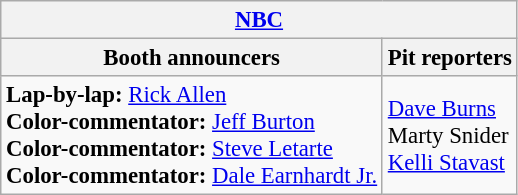<table class="wikitable" style="font-size: 95%">
<tr>
<th colspan="2"><a href='#'>NBC</a></th>
</tr>
<tr>
<th>Booth announcers</th>
<th>Pit reporters</th>
</tr>
<tr>
<td><strong>Lap-by-lap:</strong> <a href='#'>Rick Allen</a><br><strong>Color-commentator:</strong> <a href='#'>Jeff Burton</a><br><strong>Color-commentator:</strong> <a href='#'>Steve Letarte</a><br><strong>Color-commentator:</strong> <a href='#'>Dale Earnhardt Jr.</a></td>
<td><a href='#'>Dave Burns</a><br>Marty Snider<br><a href='#'>Kelli Stavast</a></td>
</tr>
</table>
